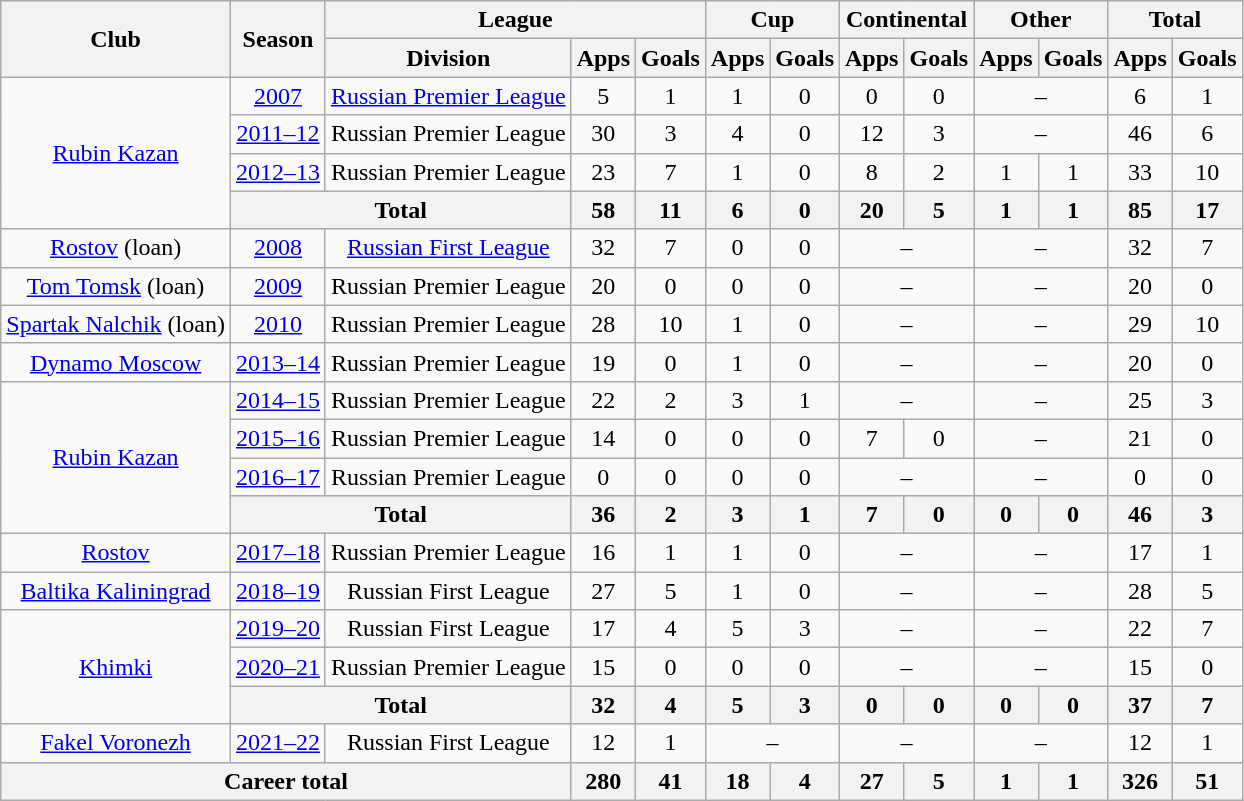<table class="wikitable" style="text-align: center;">
<tr>
<th rowspan=2>Club</th>
<th rowspan=2>Season</th>
<th colspan=3>League</th>
<th colspan=2>Cup</th>
<th colspan=2>Continental</th>
<th colspan=2>Other</th>
<th colspan=2>Total</th>
</tr>
<tr>
<th>Division</th>
<th>Apps</th>
<th>Goals</th>
<th>Apps</th>
<th>Goals</th>
<th>Apps</th>
<th>Goals</th>
<th>Apps</th>
<th>Goals</th>
<th>Apps</th>
<th>Goals</th>
</tr>
<tr>
<td rowspan="4"><a href='#'>Rubin Kazan</a></td>
<td><a href='#'>2007</a></td>
<td><a href='#'>Russian Premier League</a></td>
<td>5</td>
<td>1</td>
<td>1</td>
<td>0</td>
<td>0</td>
<td>0</td>
<td colspan=2>–</td>
<td>6</td>
<td>1</td>
</tr>
<tr>
<td><a href='#'>2011–12</a></td>
<td>Russian Premier League</td>
<td>30</td>
<td>3</td>
<td>4</td>
<td>0</td>
<td>12</td>
<td>3</td>
<td colspan=2>–</td>
<td>46</td>
<td>6</td>
</tr>
<tr>
<td><a href='#'>2012–13</a></td>
<td>Russian Premier League</td>
<td>23</td>
<td>7</td>
<td>1</td>
<td>0</td>
<td>8</td>
<td>2</td>
<td>1</td>
<td>1</td>
<td>33</td>
<td>10</td>
</tr>
<tr>
<th colspan=2>Total</th>
<th>58</th>
<th>11</th>
<th>6</th>
<th>0</th>
<th>20</th>
<th>5</th>
<th>1</th>
<th>1</th>
<th>85</th>
<th>17</th>
</tr>
<tr>
<td><a href='#'>Rostov</a> (loan)</td>
<td><a href='#'>2008</a></td>
<td><a href='#'>Russian First League</a></td>
<td>32</td>
<td>7</td>
<td>0</td>
<td>0</td>
<td colspan=2>–</td>
<td colspan=2>–</td>
<td>32</td>
<td>7</td>
</tr>
<tr>
<td><a href='#'>Tom Tomsk</a> (loan)</td>
<td><a href='#'>2009</a></td>
<td>Russian Premier League</td>
<td>20</td>
<td>0</td>
<td>0</td>
<td>0</td>
<td colspan=2>–</td>
<td colspan=2>–</td>
<td>20</td>
<td>0</td>
</tr>
<tr>
<td><a href='#'>Spartak Nalchik</a> (loan)</td>
<td><a href='#'>2010</a></td>
<td>Russian Premier League</td>
<td>28</td>
<td>10</td>
<td>1</td>
<td>0</td>
<td colspan=2>–</td>
<td colspan=2>–</td>
<td>29</td>
<td>10</td>
</tr>
<tr>
<td><a href='#'>Dynamo Moscow</a></td>
<td><a href='#'>2013–14</a></td>
<td>Russian Premier League</td>
<td>19</td>
<td>0</td>
<td>1</td>
<td>0</td>
<td colspan=2>–</td>
<td colspan=2>–</td>
<td>20</td>
<td>0</td>
</tr>
<tr>
<td rowspan="4"><a href='#'>Rubin Kazan</a></td>
<td><a href='#'>2014–15</a></td>
<td>Russian Premier League</td>
<td>22</td>
<td>2</td>
<td>3</td>
<td>1</td>
<td colspan=2>–</td>
<td colspan=2>–</td>
<td>25</td>
<td>3</td>
</tr>
<tr>
<td><a href='#'>2015–16</a></td>
<td>Russian Premier League</td>
<td>14</td>
<td>0</td>
<td>0</td>
<td>0</td>
<td>7</td>
<td>0</td>
<td colspan=2>–</td>
<td>21</td>
<td>0</td>
</tr>
<tr>
<td><a href='#'>2016–17</a></td>
<td>Russian Premier League</td>
<td>0</td>
<td>0</td>
<td>0</td>
<td>0</td>
<td colspan=2>–</td>
<td colspan=2>–</td>
<td>0</td>
<td>0</td>
</tr>
<tr>
<th colspan=2>Total</th>
<th>36</th>
<th>2</th>
<th>3</th>
<th>1</th>
<th>7</th>
<th>0</th>
<th>0</th>
<th>0</th>
<th>46</th>
<th>3</th>
</tr>
<tr>
<td><a href='#'>Rostov</a></td>
<td><a href='#'>2017–18</a></td>
<td>Russian Premier League</td>
<td>16</td>
<td>1</td>
<td>1</td>
<td>0</td>
<td colspan=2>–</td>
<td colspan=2>–</td>
<td>17</td>
<td>1</td>
</tr>
<tr>
<td><a href='#'>Baltika Kaliningrad</a></td>
<td><a href='#'>2018–19</a></td>
<td>Russian First League</td>
<td>27</td>
<td>5</td>
<td>1</td>
<td>0</td>
<td colspan=2>–</td>
<td colspan=2>–</td>
<td>28</td>
<td>5</td>
</tr>
<tr>
<td rowspan="3"><a href='#'>Khimki</a></td>
<td><a href='#'>2019–20</a></td>
<td>Russian First League</td>
<td>17</td>
<td>4</td>
<td>5</td>
<td>3</td>
<td colspan=2>–</td>
<td colspan=2>–</td>
<td>22</td>
<td>7</td>
</tr>
<tr>
<td><a href='#'>2020–21</a></td>
<td>Russian Premier League</td>
<td>15</td>
<td>0</td>
<td>0</td>
<td>0</td>
<td colspan=2>–</td>
<td colspan=2>–</td>
<td>15</td>
<td>0</td>
</tr>
<tr>
<th colspan=2>Total</th>
<th>32</th>
<th>4</th>
<th>5</th>
<th>3</th>
<th>0</th>
<th>0</th>
<th>0</th>
<th>0</th>
<th>37</th>
<th>7</th>
</tr>
<tr>
<td><a href='#'>Fakel Voronezh</a></td>
<td><a href='#'>2021–22</a></td>
<td>Russian First League</td>
<td>12</td>
<td>1</td>
<td colspan=2>–</td>
<td colspan=2>–</td>
<td colspan=2>–</td>
<td>12</td>
<td>1</td>
</tr>
<tr>
<th colspan=3>Career total</th>
<th>280</th>
<th>41</th>
<th>18</th>
<th>4</th>
<th>27</th>
<th>5</th>
<th>1</th>
<th>1</th>
<th>326</th>
<th>51</th>
</tr>
</table>
